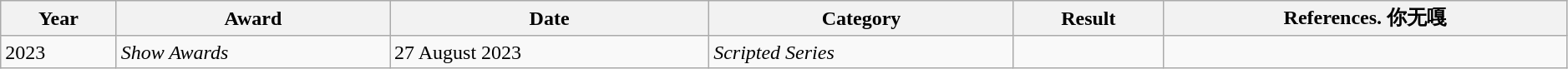<table class="wikitable unsortable plainrowheaders" style="width: 99%;">
<tr>
<th scope="col">Year</th>
<th scope="col">Award</th>
<th scope="col">Date</th>
<th scope="col">Category</th>
<th scope="col">Result</th>
<th scope="col" class="unsortable">References. 你无嘎</th>
</tr>
<tr>
<td>2023</td>
<td><em>Show Awards</em></td>
<td>27 August 2023</td>
<td><em>Scripted Series</em></td>
<td></td>
<td></td>
</tr>
</table>
